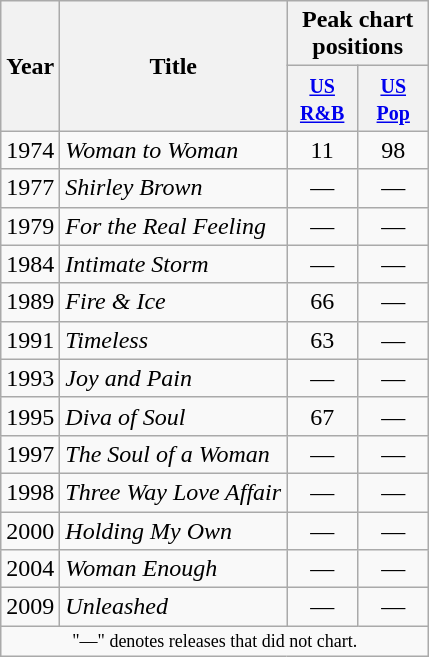<table class="wikitable">
<tr>
<th scope="col" rowspan="2">Year</th>
<th scope="col" rowspan="2">Title</th>
<th scope="col" colspan="2">Peak chart positions</th>
</tr>
<tr>
<th style="width:40px;"><small><a href='#'>US R&B</a></small><br></th>
<th style="width:40px;"><small><a href='#'>US Pop</a></small><br></th>
</tr>
<tr>
<td>1974</td>
<td><em>Woman to Woman</em></td>
<td align=center>11</td>
<td align=center>98</td>
</tr>
<tr>
<td>1977</td>
<td><em>Shirley Brown</em></td>
<td align=center>―</td>
<td align=center>―</td>
</tr>
<tr>
<td>1979</td>
<td><em>For the Real Feeling</em></td>
<td align=center>―</td>
<td align=center>―</td>
</tr>
<tr>
<td>1984</td>
<td><em>Intimate Storm</em></td>
<td align=center>―</td>
<td align=center>―</td>
</tr>
<tr>
<td>1989</td>
<td><em>Fire & Ice</em></td>
<td align=center>66</td>
<td align=center>―</td>
</tr>
<tr>
<td>1991</td>
<td><em>Timeless</em></td>
<td align=center>63</td>
<td align=center>―</td>
</tr>
<tr>
<td>1993</td>
<td><em>Joy and Pain</em></td>
<td align=center>―</td>
<td align=center>―</td>
</tr>
<tr>
<td>1995</td>
<td><em>Diva of Soul</em></td>
<td align=center>67</td>
<td align=center>―</td>
</tr>
<tr>
<td>1997</td>
<td><em>The Soul of a Woman</em></td>
<td align=center>―</td>
<td align=center>―</td>
</tr>
<tr>
<td>1998</td>
<td><em>Three Way Love Affair</em></td>
<td align=center>―</td>
<td align=center>―</td>
</tr>
<tr>
<td>2000</td>
<td><em>Holding My Own</em></td>
<td align=center>―</td>
<td align=center>―</td>
</tr>
<tr>
<td>2004</td>
<td><em>Woman Enough</em></td>
<td align=center>―</td>
<td align=center>―</td>
</tr>
<tr>
<td>2009</td>
<td><em>Unleashed</em></td>
<td align=center>―</td>
<td align=center>―</td>
</tr>
<tr>
<td colspan="7" style="text-align:center; font-size:9pt;">"—" denotes releases that did not chart.</td>
</tr>
</table>
